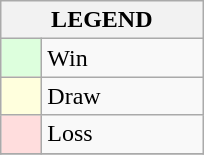<table class="wikitable" border="1">
<tr>
<th colspan="2">LEGEND</th>
</tr>
<tr>
<td style="background:#ddffdd;" width=20> </td>
<td width=100>Win</td>
</tr>
<tr>
<td style="background:#ffffdd"  width=20> </td>
<td width=100>Draw</td>
</tr>
<tr>
<td style="background:#ffdddd;" width=20> </td>
<td width=100>Loss</td>
</tr>
<tr>
</tr>
</table>
